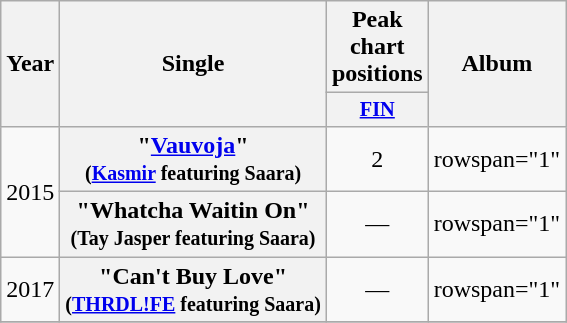<table class="wikitable plainrowheaders" style="text-align:center;">
<tr>
<th scope="col" rowspan="2">Year</th>
<th scope="col" rowspan="2">Single</th>
<th scope="col" colspan="1">Peak chart positions</th>
<th scope="col" rowspan="2">Album</th>
</tr>
<tr>
<th scope="col" style="width:3em;font-size:85%;"><a href='#'>FIN</a><br></th>
</tr>
<tr>
<td rowspan=2>2015</td>
<th scope="row">"<a href='#'>Vauvoja</a>"<br><small>(<a href='#'>Kasmir</a> featuring Saara)</small></th>
<td>2</td>
<td>rowspan="1" </td>
</tr>
<tr>
<th scope="row">"Whatcha Waitin On"<br><small>(Tay Jasper featuring Saara)</small></th>
<td>—</td>
<td>rowspan="1" </td>
</tr>
<tr>
<td rowspan=1>2017</td>
<th scope="row">"Can't Buy Love"<br><small>(<a href='#'>THRDL!FE</a> featuring Saara)</small></th>
<td>—</td>
<td>rowspan="1" </td>
</tr>
<tr>
</tr>
</table>
